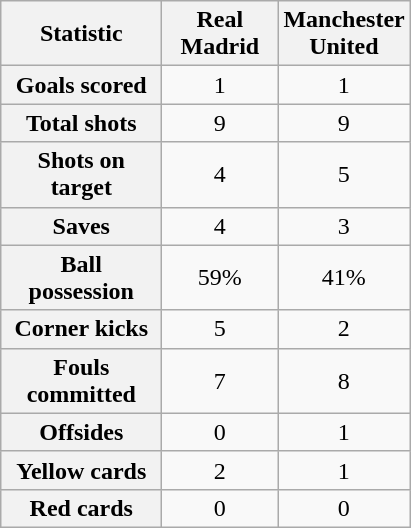<table class="wikitable plainrowheaders" style="text-align:center">
<tr>
<th scope="col" style="width:100px">Statistic</th>
<th scope="col" style="width:70px">Real Madrid</th>
<th scope="col" style="width:70px">Manchester United</th>
</tr>
<tr>
<th scope=row>Goals scored</th>
<td>1</td>
<td>1</td>
</tr>
<tr>
<th scope=row>Total shots</th>
<td>9</td>
<td>9</td>
</tr>
<tr>
<th scope=row>Shots on target</th>
<td>4</td>
<td>5</td>
</tr>
<tr>
<th scope=row>Saves</th>
<td>4</td>
<td>3</td>
</tr>
<tr>
<th scope=row>Ball possession</th>
<td>59%</td>
<td>41%</td>
</tr>
<tr>
<th scope=row>Corner kicks</th>
<td>5</td>
<td>2</td>
</tr>
<tr>
<th scope=row>Fouls committed</th>
<td>7</td>
<td>8</td>
</tr>
<tr>
<th scope=row>Offsides</th>
<td>0</td>
<td>1</td>
</tr>
<tr>
<th scope=row>Yellow cards</th>
<td>2</td>
<td>1</td>
</tr>
<tr>
<th scope=row>Red cards</th>
<td>0</td>
<td>0</td>
</tr>
</table>
